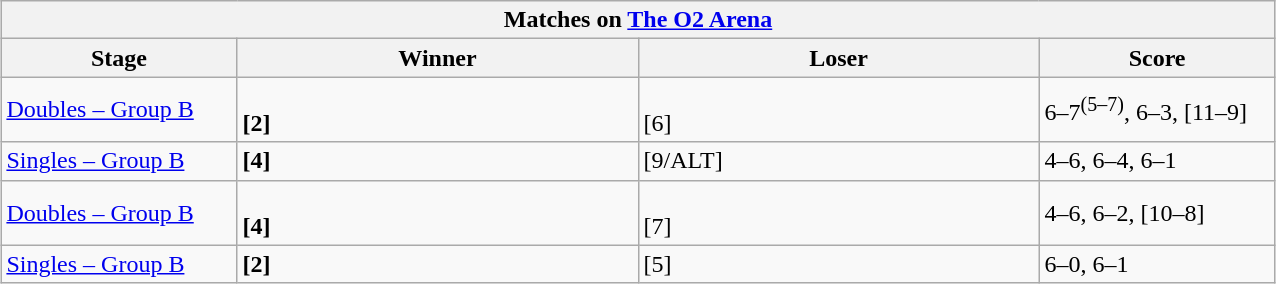<table class="wikitable collapsible uncollapsed" style="margin:1em auto;">
<tr>
<th colspan=4><strong>Matches on <a href='#'>The O2 Arena</a></strong></th>
</tr>
<tr>
<th width=150>Stage</th>
<th width=260>Winner</th>
<th width=260>Loser</th>
<th width=150>Score</th>
</tr>
<tr>
<td><a href='#'>Doubles – Group B</a></td>
<td><strong><br> [2]</strong></td>
<td><br> [6]</td>
<td>6–7<sup>(5–7)</sup>, 6–3, [11–9]</td>
</tr>
<tr>
<td><a href='#'>Singles – Group B</a></td>
<td><strong> [4]</strong></td>
<td> [9/ALT]</td>
<td>4–6, 6–4, 6–1 </td>
</tr>
<tr>
<td><a href='#'>Doubles – Group B</a></td>
<td><strong><br> [4]</strong></td>
<td><br> [7]</td>
<td>4–6, 6–2, [10–8]</td>
</tr>
<tr>
<td><a href='#'>Singles – Group B</a></td>
<td><strong> [2]</strong></td>
<td> [5]</td>
<td>6–0, 6–1 </td>
</tr>
</table>
